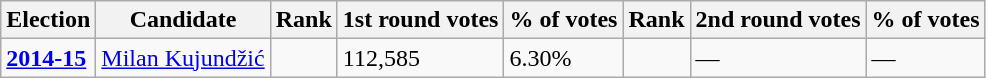<table class="wikitable">
<tr>
<th>Election</th>
<th>Candidate</th>
<th>Rank</th>
<th>1st round votes</th>
<th>% of votes</th>
<th>Rank</th>
<th>2nd round votes</th>
<th>% of votes</th>
</tr>
<tr>
<td><a href='#'><strong>2014-15</strong></a></td>
<td><a href='#'>Milan Kujundžić</a></td>
<td></td>
<td>112,585</td>
<td>6.30%</td>
<td></td>
<td>—</td>
<td>—</td>
</tr>
</table>
